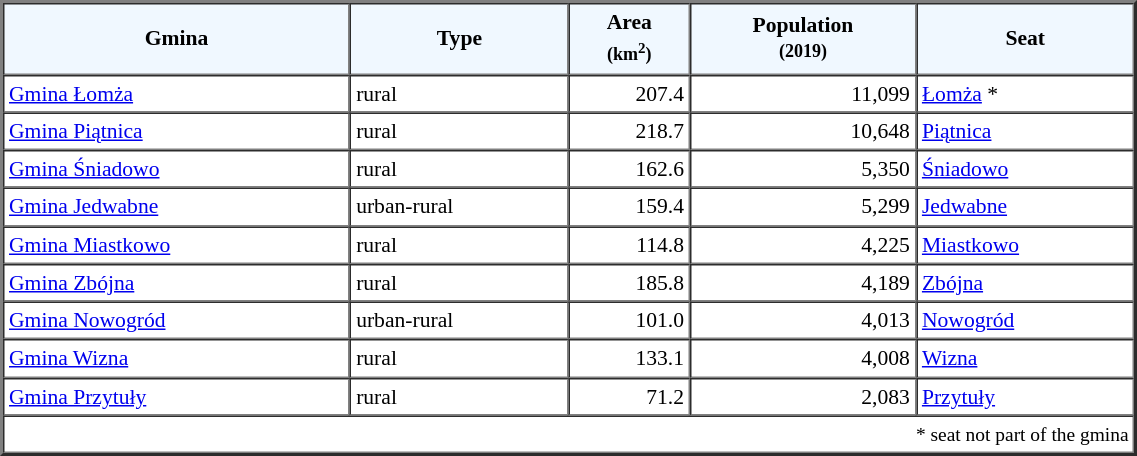<table width="60%" border="2" cellpadding="3" cellspacing="0" style="font-size:90%;line-height:120%;">
<tr bgcolor="F0F8FF">
<td style="text-align:center;"><strong>Gmina</strong></td>
<td style="text-align:center;"><strong>Type</strong></td>
<td style="text-align:center;"><strong>Area<br><small>(km<sup>2</sup>)</small></strong></td>
<td style="text-align:center;"><strong>Population<br><small>(2019)</small></strong></td>
<td style="text-align:center;"><strong>Seat</strong></td>
</tr>
<tr>
<td><a href='#'>Gmina Łomża</a></td>
<td>rural</td>
<td style="text-align:right;">207.4</td>
<td style="text-align:right;">11,099</td>
<td><a href='#'>Łomża</a> *</td>
</tr>
<tr>
<td><a href='#'>Gmina Piątnica</a></td>
<td>rural</td>
<td style="text-align:right;">218.7</td>
<td style="text-align:right;">10,648</td>
<td><a href='#'>Piątnica</a></td>
</tr>
<tr>
<td><a href='#'>Gmina Śniadowo</a></td>
<td>rural</td>
<td style="text-align:right;">162.6</td>
<td style="text-align:right;">5,350</td>
<td><a href='#'>Śniadowo</a></td>
</tr>
<tr>
<td><a href='#'>Gmina Jedwabne</a></td>
<td>urban-rural</td>
<td style="text-align:right;">159.4</td>
<td style="text-align:right;">5,299</td>
<td><a href='#'>Jedwabne</a></td>
</tr>
<tr>
<td><a href='#'>Gmina Miastkowo</a></td>
<td>rural</td>
<td style="text-align:right;">114.8</td>
<td style="text-align:right;">4,225</td>
<td><a href='#'>Miastkowo</a></td>
</tr>
<tr>
<td><a href='#'>Gmina Zbójna</a></td>
<td>rural</td>
<td style="text-align:right;">185.8</td>
<td style="text-align:right;">4,189</td>
<td><a href='#'>Zbójna</a></td>
</tr>
<tr>
<td><a href='#'>Gmina Nowogród</a></td>
<td>urban-rural</td>
<td style="text-align:right;">101.0</td>
<td style="text-align:right;">4,013</td>
<td><a href='#'>Nowogród</a></td>
</tr>
<tr>
<td><a href='#'>Gmina Wizna</a></td>
<td>rural</td>
<td style="text-align:right;">133.1</td>
<td style="text-align:right;">4,008</td>
<td><a href='#'>Wizna</a></td>
</tr>
<tr>
<td><a href='#'>Gmina Przytuły</a></td>
<td>rural</td>
<td style="text-align:right;">71.2</td>
<td style="text-align:right;">2,083</td>
<td><a href='#'>Przytuły</a></td>
</tr>
<tr>
<td colspan=5 style="text-align:right;font-size:90%">* seat not part of the gmina</td>
</tr>
<tr>
</tr>
</table>
